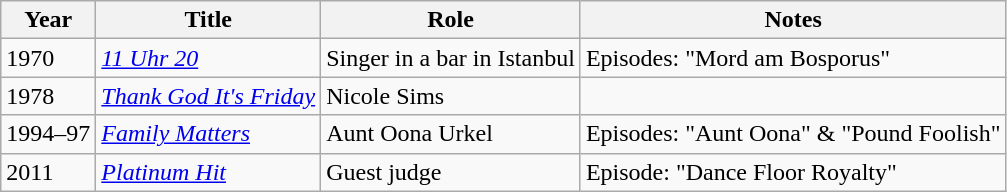<table class="wikitable sortable">
<tr>
<th>Year</th>
<th>Title</th>
<th>Role</th>
<th class="unsortable">Notes</th>
</tr>
<tr>
<td>1970</td>
<td><em><a href='#'>11 Uhr 20</a></em></td>
<td>Singer in a bar in Istanbul</td>
<td>Episodes: "Mord am Bosporus"</td>
</tr>
<tr>
<td>1978</td>
<td><em><a href='#'>Thank God It's Friday</a></em></td>
<td>Nicole Sims</td>
<td></td>
</tr>
<tr>
<td>1994–97</td>
<td><em><a href='#'>Family Matters</a></em></td>
<td>Aunt Oona Urkel</td>
<td>Episodes: "Aunt Oona" & "Pound Foolish"</td>
</tr>
<tr>
<td>2011</td>
<td><em><a href='#'>Platinum Hit</a></em></td>
<td>Guest judge</td>
<td>Episode: "Dance Floor Royalty"</td>
</tr>
</table>
